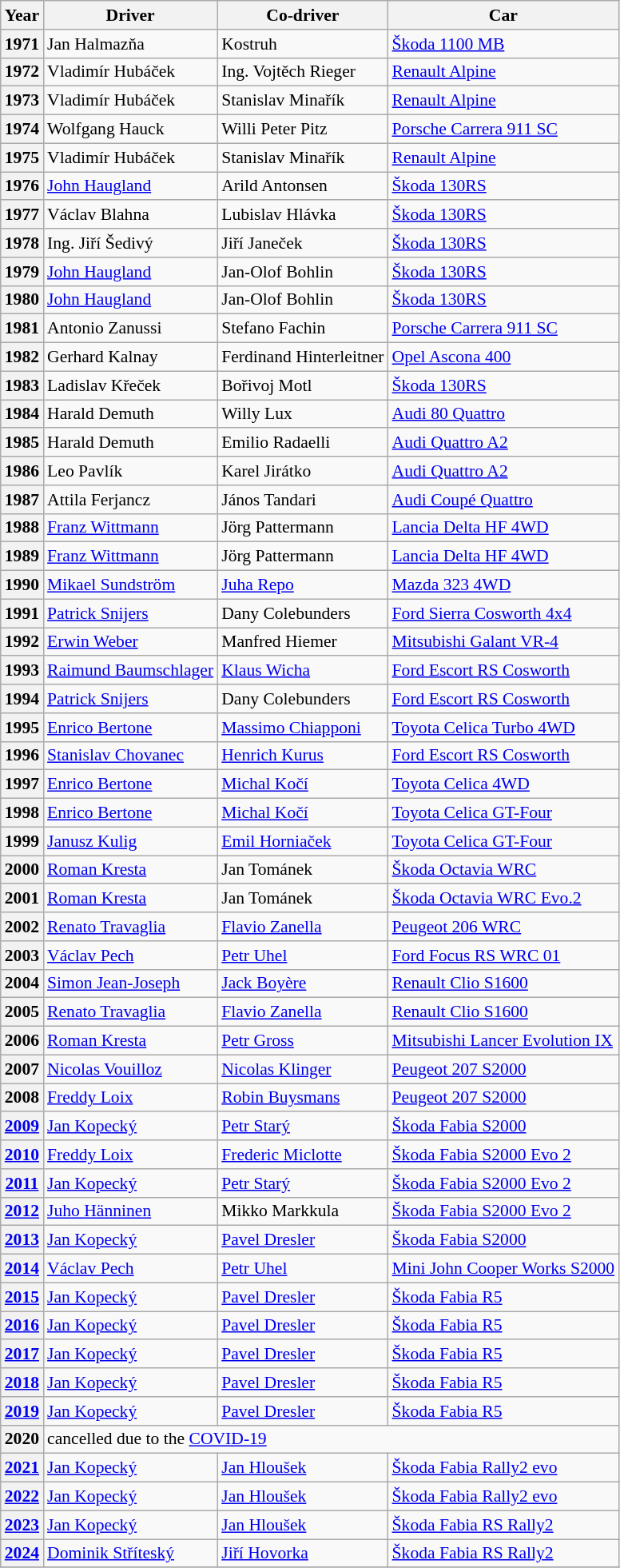<table class="wikitable" style="font-size:90%;">
<tr>
<th>Year</th>
<th>Driver</th>
<th>Co-driver</th>
<th>Car</th>
</tr>
<tr>
<th>1971</th>
<td> Jan Halmazňa</td>
<td> Kostruh</td>
<td><a href='#'>Škoda 1100 MB</a></td>
</tr>
<tr>
<th>1972</th>
<td> Vladimír Hubáček</td>
<td> Ing. Vojtěch Rieger</td>
<td><a href='#'>Renault Alpine</a></td>
</tr>
<tr>
<th>1973</th>
<td> Vladimír Hubáček</td>
<td> Stanislav Minařík</td>
<td><a href='#'>Renault Alpine</a></td>
</tr>
<tr>
<th>1974</th>
<td> Wolfgang Hauck</td>
<td> Willi Peter Pitz</td>
<td><a href='#'>Porsche Carrera 911 SC</a></td>
</tr>
<tr>
<th>1975</th>
<td> Vladimír Hubáček</td>
<td> Stanislav Minařík</td>
<td><a href='#'>Renault Alpine</a></td>
</tr>
<tr>
<th>1976</th>
<td> <a href='#'>John Haugland</a></td>
<td> Arild Antonsen</td>
<td><a href='#'>Škoda 130RS</a></td>
</tr>
<tr>
<th>1977</th>
<td> Václav Blahna</td>
<td> Lubislav Hlávka</td>
<td><a href='#'>Škoda 130RS</a></td>
</tr>
<tr>
<th>1978</th>
<td> Ing. Jiří Šedivý</td>
<td> Jiří Janeček</td>
<td><a href='#'>Škoda 130RS</a></td>
</tr>
<tr>
<th>1979</th>
<td> <a href='#'>John Haugland</a></td>
<td> Jan-Olof Bohlin</td>
<td><a href='#'>Škoda 130RS</a></td>
</tr>
<tr>
<th>1980</th>
<td> <a href='#'>John Haugland</a></td>
<td> Jan-Olof Bohlin</td>
<td><a href='#'>Škoda 130RS</a></td>
</tr>
<tr>
<th>1981</th>
<td> Antonio Zanussi</td>
<td> Stefano Fachin</td>
<td><a href='#'>Porsche Carrera 911 SC</a></td>
</tr>
<tr>
<th>1982</th>
<td> Gerhard Kalnay</td>
<td> Ferdinand Hinterleitner</td>
<td><a href='#'>Opel Ascona 400</a></td>
</tr>
<tr>
<th>1983</th>
<td> Ladislav Křeček</td>
<td> Bořivoj Motl</td>
<td><a href='#'>Škoda 130RS</a></td>
</tr>
<tr>
<th>1984</th>
<td> Harald Demuth</td>
<td> Willy Lux</td>
<td><a href='#'>Audi 80 Quattro</a></td>
</tr>
<tr>
<th>1985</th>
<td> Harald Demuth</td>
<td> Emilio Radaelli</td>
<td><a href='#'>Audi Quattro A2</a></td>
</tr>
<tr>
<th>1986</th>
<td> Leo Pavlík</td>
<td> Karel Jirátko</td>
<td><a href='#'>Audi Quattro A2</a></td>
</tr>
<tr>
<th>1987</th>
<td> Attila Ferjancz</td>
<td> János Tandari</td>
<td><a href='#'>Audi Coupé Quattro</a></td>
</tr>
<tr>
<th>1988</th>
<td> <a href='#'>Franz Wittmann</a></td>
<td> Jörg Pattermann</td>
<td><a href='#'>Lancia Delta HF 4WD</a></td>
</tr>
<tr>
<th>1989</th>
<td> <a href='#'>Franz Wittmann</a></td>
<td> Jörg Pattermann</td>
<td><a href='#'>Lancia Delta HF 4WD</a></td>
</tr>
<tr>
<th>1990</th>
<td> <a href='#'>Mikael Sundström</a></td>
<td> <a href='#'>Juha Repo</a></td>
<td><a href='#'>Mazda 323 4WD</a></td>
</tr>
<tr>
<th>1991</th>
<td> <a href='#'>Patrick Snijers</a></td>
<td> Dany Colebunders</td>
<td><a href='#'>Ford Sierra Cosworth 4x4</a></td>
</tr>
<tr>
<th>1992</th>
<td> <a href='#'>Erwin Weber</a></td>
<td> Manfred Hiemer</td>
<td><a href='#'>Mitsubishi Galant VR-4</a></td>
</tr>
<tr>
<th>1993</th>
<td> <a href='#'>Raimund Baumschlager</a></td>
<td> <a href='#'>Klaus Wicha</a></td>
<td><a href='#'>Ford Escort RS Cosworth</a></td>
</tr>
<tr>
<th>1994</th>
<td> <a href='#'>Patrick Snijers</a></td>
<td> Dany Colebunders</td>
<td><a href='#'>Ford Escort RS Cosworth</a></td>
</tr>
<tr>
<th>1995</th>
<td> <a href='#'>Enrico Bertone</a></td>
<td> <a href='#'>Massimo Chiapponi</a></td>
<td><a href='#'>Toyota Celica Turbo 4WD</a></td>
</tr>
<tr>
<th>1996</th>
<td> <a href='#'>Stanislav Chovanec</a></td>
<td> <a href='#'>Henrich Kurus</a></td>
<td><a href='#'>Ford Escort RS Cosworth</a></td>
</tr>
<tr>
<th>1997</th>
<td> <a href='#'>Enrico Bertone</a></td>
<td> <a href='#'>Michal Kočí</a></td>
<td><a href='#'>Toyota Celica 4WD</a></td>
</tr>
<tr>
<th>1998</th>
<td> <a href='#'>Enrico Bertone</a></td>
<td> <a href='#'>Michal Kočí</a></td>
<td><a href='#'>Toyota Celica GT-Four</a></td>
</tr>
<tr>
<th>1999</th>
<td> <a href='#'>Janusz Kulig</a></td>
<td> <a href='#'>Emil Horniaček</a></td>
<td><a href='#'>Toyota Celica GT-Four</a></td>
</tr>
<tr>
<th>2000</th>
<td> <a href='#'>Roman Kresta</a></td>
<td> Jan Tománek</td>
<td><a href='#'>Škoda Octavia WRC</a></td>
</tr>
<tr>
<th>2001</th>
<td> <a href='#'>Roman Kresta</a></td>
<td> Jan Tománek</td>
<td><a href='#'>Škoda Octavia WRC Evo.2</a></td>
</tr>
<tr>
<th>2002</th>
<td> <a href='#'>Renato Travaglia</a></td>
<td> <a href='#'>Flavio Zanella</a></td>
<td><a href='#'>Peugeot 206 WRC</a></td>
</tr>
<tr>
<th>2003</th>
<td> <a href='#'>Václav Pech</a></td>
<td> <a href='#'>Petr Uhel</a></td>
<td><a href='#'>Ford Focus RS WRC 01</a></td>
</tr>
<tr>
<th>2004</th>
<td> <a href='#'>Simon Jean-Joseph</a></td>
<td> <a href='#'>Jack Boyère</a></td>
<td><a href='#'>Renault Clio S1600</a></td>
</tr>
<tr>
<th>2005</th>
<td> <a href='#'>Renato Travaglia</a></td>
<td> <a href='#'>Flavio Zanella</a></td>
<td><a href='#'>Renault Clio S1600</a></td>
</tr>
<tr>
<th>2006</th>
<td> <a href='#'>Roman Kresta</a></td>
<td> <a href='#'>Petr Gross</a></td>
<td><a href='#'>Mitsubishi Lancer Evolution IX</a></td>
</tr>
<tr>
<th>2007</th>
<td> <a href='#'>Nicolas Vouilloz</a></td>
<td> <a href='#'>Nicolas Klinger</a></td>
<td><a href='#'>Peugeot 207 S2000</a></td>
</tr>
<tr>
<th>2008</th>
<td> <a href='#'>Freddy Loix</a></td>
<td> <a href='#'>Robin Buysmans</a></td>
<td><a href='#'>Peugeot 207 S2000</a></td>
</tr>
<tr>
<th><a href='#'>2009</a></th>
<td> <a href='#'>Jan Kopecký</a></td>
<td> <a href='#'>Petr Starý</a></td>
<td><a href='#'>Škoda Fabia S2000</a></td>
</tr>
<tr>
<th><a href='#'>2010</a></th>
<td> <a href='#'>Freddy Loix</a></td>
<td> <a href='#'>Frederic Miclotte</a></td>
<td><a href='#'>Škoda Fabia S2000 Evo 2</a></td>
</tr>
<tr>
<th><a href='#'>2011</a></th>
<td> <a href='#'>Jan Kopecký</a></td>
<td> <a href='#'>Petr Starý</a></td>
<td><a href='#'>Škoda Fabia S2000 Evo 2</a></td>
</tr>
<tr>
<th><a href='#'>2012</a></th>
<td> <a href='#'>Juho Hänninen</a></td>
<td> Mikko Markkula</td>
<td><a href='#'>Škoda Fabia S2000 Evo 2</a></td>
</tr>
<tr>
<th><a href='#'>2013</a></th>
<td> <a href='#'>Jan Kopecký</a></td>
<td> <a href='#'>Pavel Dresler</a></td>
<td><a href='#'>Škoda Fabia S2000</a></td>
</tr>
<tr>
<th><a href='#'>2014</a></th>
<td> <a href='#'>Václav Pech</a></td>
<td> <a href='#'>Petr Uhel</a></td>
<td><a href='#'>Mini John Cooper Works S2000</a></td>
</tr>
<tr>
<th><a href='#'>2015</a></th>
<td> <a href='#'>Jan Kopecký</a></td>
<td> <a href='#'>Pavel Dresler</a></td>
<td><a href='#'>Škoda Fabia R5</a></td>
</tr>
<tr>
<th><a href='#'>2016</a></th>
<td> <a href='#'>Jan Kopecký</a></td>
<td> <a href='#'>Pavel Dresler</a></td>
<td><a href='#'>Škoda Fabia R5</a></td>
</tr>
<tr>
<th><a href='#'>2017</a></th>
<td> <a href='#'>Jan Kopecký</a></td>
<td> <a href='#'>Pavel Dresler</a></td>
<td><a href='#'>Škoda Fabia R5</a></td>
</tr>
<tr>
<th><a href='#'>2018</a></th>
<td> <a href='#'>Jan Kopecký</a></td>
<td> <a href='#'>Pavel Dresler</a></td>
<td><a href='#'>Škoda Fabia R5</a></td>
</tr>
<tr>
<th><a href='#'>2019</a></th>
<td> <a href='#'>Jan Kopecký</a></td>
<td> <a href='#'>Pavel Dresler</a></td>
<td><a href='#'>Škoda Fabia R5</a></td>
</tr>
<tr>
<th>2020</th>
<td colspan=3>cancelled due to the <a href='#'>COVID-19</a></td>
</tr>
<tr>
<th><a href='#'>2021</a></th>
<td> <a href='#'>Jan Kopecký</a></td>
<td> <a href='#'>Jan Hloušek</a></td>
<td><a href='#'>Škoda Fabia Rally2 evo</a></td>
</tr>
<tr>
<th><a href='#'>2022</a></th>
<td> <a href='#'>Jan Kopecký</a></td>
<td> <a href='#'>Jan Hloušek</a></td>
<td><a href='#'>Škoda Fabia Rally2 evo</a></td>
</tr>
<tr>
<th><a href='#'>2023</a></th>
<td> <a href='#'>Jan Kopecký</a></td>
<td> <a href='#'>Jan Hloušek</a></td>
<td><a href='#'>Škoda Fabia RS Rally2</a></td>
</tr>
<tr>
<th><a href='#'>2024</a></th>
<td> <a href='#'>Dominik Stříteský</a></td>
<td> <a href='#'>Jiří Hovorka</a></td>
<td><a href='#'>Škoda Fabia RS Rally2</a></td>
</tr>
<tr>
</tr>
</table>
